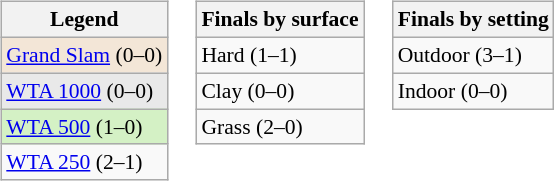<table>
<tr valign=top>
<td><br><table class=wikitable style="font-size:90%">
<tr>
<th>Legend</th>
</tr>
<tr style="background:#f3e6d7;">
<td><a href='#'>Grand Slam</a> (0–0)</td>
</tr>
<tr style="background:#e9e9e9;">
<td><a href='#'>WTA 1000</a> (0–0)</td>
</tr>
<tr style="background:#d4f1c5;">
<td><a href='#'>WTA 500</a> (1–0)</td>
</tr>
<tr>
<td><a href='#'>WTA 250</a> (2–1)</td>
</tr>
</table>
</td>
<td><br><table class=wikitable style="font-size:90%">
<tr>
<th>Finals by surface</th>
</tr>
<tr>
<td>Hard (1–1)</td>
</tr>
<tr>
<td>Clay (0–0)</td>
</tr>
<tr>
<td>Grass (2–0)</td>
</tr>
</table>
</td>
<td><br><table class=wikitable style="font-size:90%">
<tr>
<th>Finals by setting</th>
</tr>
<tr>
<td>Outdoor (3–1)</td>
</tr>
<tr>
<td>Indoor (0–0)</td>
</tr>
</table>
</td>
</tr>
</table>
